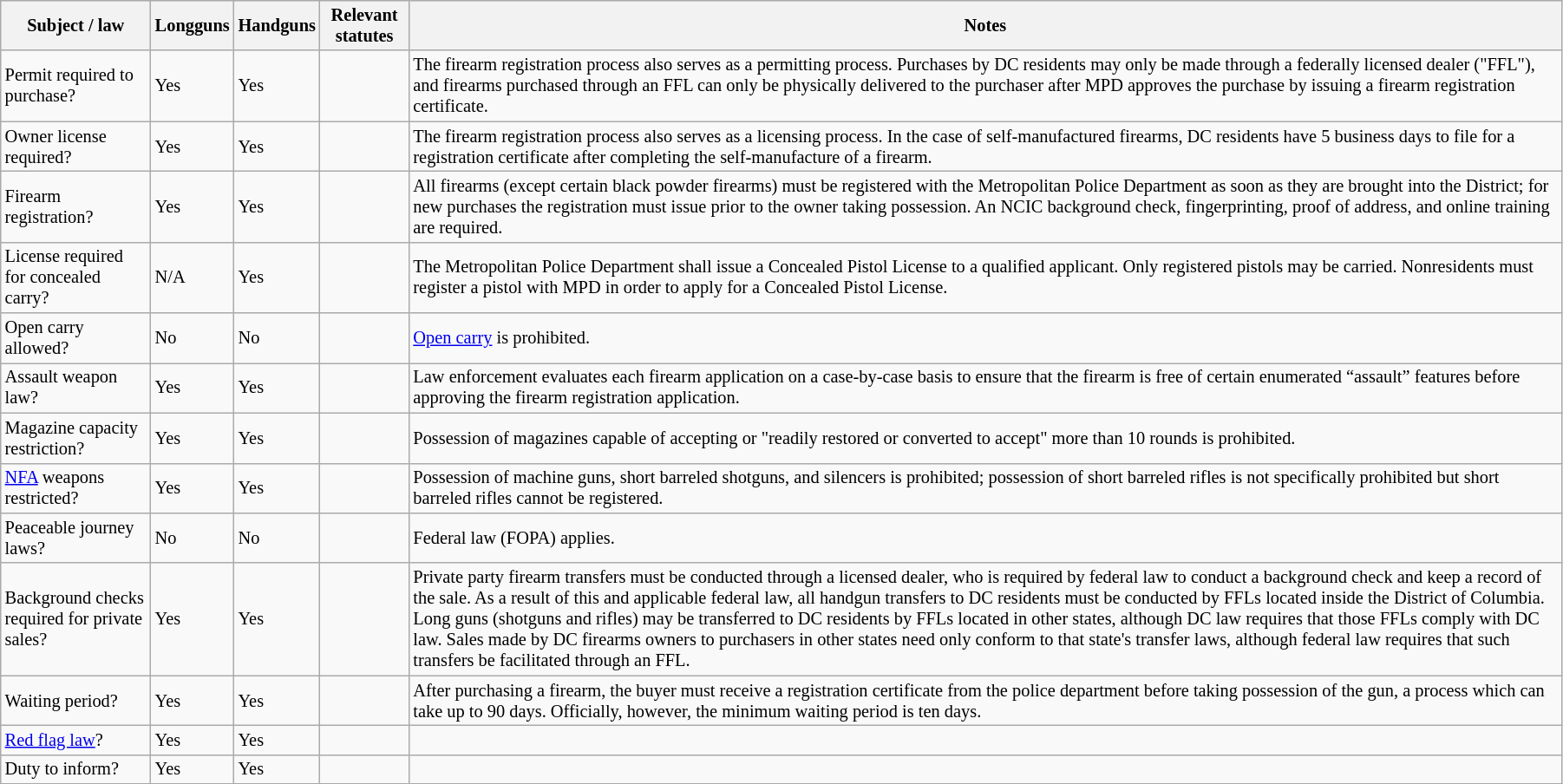<table class="wikitable"  style="font-size:85%; width:95%;">
<tr>
<th>Subject / law</th>
<th>Longguns</th>
<th>Handguns</th>
<th>Relevant statutes</th>
<th>Notes</th>
</tr>
<tr>
<td>Permit required to purchase?</td>
<td>Yes</td>
<td>Yes</td>
<td></td>
<td>The firearm registration process also serves as a permitting process. Purchases by DC residents may only be made through a federally licensed dealer ("FFL"), and firearms purchased through an FFL can only be physically delivered to the purchaser after MPD approves the purchase by issuing a firearm registration certificate.</td>
</tr>
<tr>
<td>Owner license required?</td>
<td>Yes</td>
<td>Yes</td>
<td></td>
<td>The firearm registration process also serves as a licensing process. In the case of self-manufactured firearms, DC residents have 5 business days to file for a registration certificate after completing the self-manufacture of a firearm.</td>
</tr>
<tr>
<td>Firearm registration?</td>
<td>Yes</td>
<td>Yes</td>
<td></td>
<td>All firearms (except certain black powder firearms) must be registered with the Metropolitan Police Department as soon as they are brought into the District; for new purchases the registration must issue prior to the owner taking possession. An NCIC background check, fingerprinting, proof of address, and online training are required.</td>
</tr>
<tr>
<td>License required for concealed carry?</td>
<td>N/A</td>
<td>Yes</td>
<td></td>
<td>The Metropolitan Police Department shall issue a Concealed Pistol License to a qualified applicant. Only registered pistols may be carried. Nonresidents must register a pistol with MPD in order to apply for a Concealed Pistol License.</td>
</tr>
<tr>
<td>Open carry allowed?</td>
<td>No</td>
<td>No</td>
<td></td>
<td><a href='#'>Open carry</a> is prohibited.</td>
</tr>
<tr>
<td>Assault weapon law?</td>
<td>Yes</td>
<td>Yes</td>
<td></td>
<td>Law enforcement evaluates each firearm application on a case-by-case basis to ensure that the firearm is free of certain enumerated “assault” features before approving the firearm registration application.</td>
</tr>
<tr>
<td>Magazine capacity restriction?</td>
<td>Yes</td>
<td>Yes</td>
<td></td>
<td>Possession of magazines capable of accepting or "readily restored or converted to accept" more than 10 rounds is prohibited.</td>
</tr>
<tr>
<td><a href='#'>NFA</a> weapons restricted?</td>
<td>Yes</td>
<td>Yes</td>
<td></td>
<td>Possession of machine guns, short barreled shotguns, and silencers is prohibited; possession of short barreled rifles is not specifically prohibited but short barreled rifles cannot be registered.</td>
</tr>
<tr>
<td>Peaceable journey laws?</td>
<td>No</td>
<td>No</td>
<td></td>
<td>Federal law (FOPA) applies.</td>
</tr>
<tr>
<td>Background checks required for private sales?</td>
<td>Yes</td>
<td>Yes</td>
<td></td>
<td>Private party firearm transfers must be conducted through a licensed dealer, who is required by federal law to conduct a background check and keep a record of the sale. As a result of this and applicable federal law, all handgun transfers to DC residents must be conducted by FFLs located inside the District of Columbia. Long guns (shotguns and rifles) may be transferred to DC residents by FFLs located in other states, although DC law requires that those FFLs comply with DC law. Sales made by DC firearms owners to purchasers in other states need only conform to that state's transfer laws, although federal law requires that such transfers be facilitated through an FFL.</td>
</tr>
<tr>
<td>Waiting period?</td>
<td>Yes</td>
<td>Yes</td>
<td></td>
<td>After purchasing a firearm, the buyer must receive a registration certificate from the police department before taking possession of the gun, a process which can take up to 90 days. Officially, however, the minimum waiting period is ten days.</td>
</tr>
<tr>
<td><a href='#'>Red flag law</a>?</td>
<td>Yes</td>
<td>Yes</td>
<td></td>
<td></td>
</tr>
<tr>
<td>Duty to inform?</td>
<td>Yes</td>
<td>Yes</td>
<td></td>
<td></td>
</tr>
</table>
